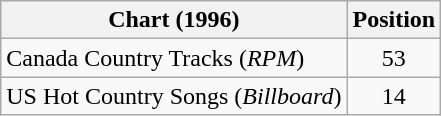<table class="wikitable sortable">
<tr>
<th scope="col">Chart (1996)</th>
<th scope="col">Position</th>
</tr>
<tr>
<td>Canada Country Tracks (<em>RPM</em>)</td>
<td align="center">53</td>
</tr>
<tr>
<td>US Hot Country Songs (<em>Billboard</em>)</td>
<td align="center">14</td>
</tr>
</table>
